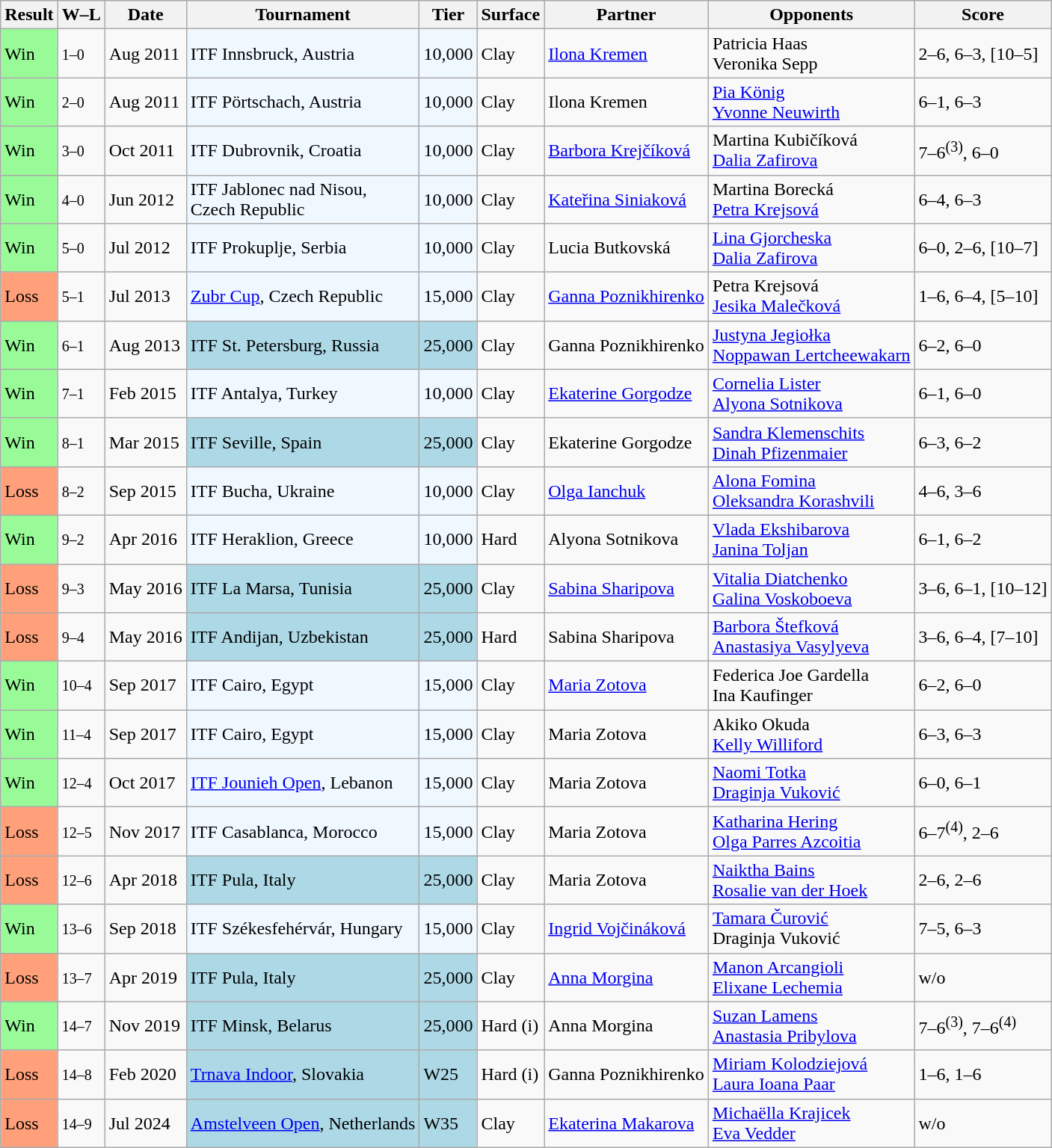<table class="sortable wikitable">
<tr>
<th>Result</th>
<th class="unsortable">W–L</th>
<th>Date</th>
<th>Tournament</th>
<th>Tier</th>
<th>Surface</th>
<th>Partner</th>
<th>Opponents</th>
<th class="unsortable">Score</th>
</tr>
<tr>
<td style="background:#98fb98;">Win</td>
<td><small>1–0</small></td>
<td>Aug 2011</td>
<td style="background:#f0f8ff;">ITF Innsbruck, Austria</td>
<td style="background:#f0f8ff;">10,000</td>
<td>Clay</td>
<td> <a href='#'>Ilona Kremen</a></td>
<td> Patricia Haas <br>  Veronika Sepp</td>
<td>2–6, 6–3, [10–5]</td>
</tr>
<tr>
<td style="background:#98fb98;">Win</td>
<td><small>2–0</small></td>
<td>Aug 2011</td>
<td style="background:#f0f8ff;">ITF Pörtschach, Austria</td>
<td style="background:#f0f8ff;">10,000</td>
<td>Clay</td>
<td> Ilona Kremen</td>
<td> <a href='#'>Pia König</a> <br>  <a href='#'>Yvonne Neuwirth</a></td>
<td>6–1, 6–3</td>
</tr>
<tr>
<td style="background:#98fb98;">Win</td>
<td><small>3–0</small></td>
<td>Oct 2011</td>
<td style="background:#f0f8ff;">ITF Dubrovnik, Croatia</td>
<td style="background:#f0f8ff;">10,000</td>
<td>Clay</td>
<td> <a href='#'>Barbora Krejčíková</a></td>
<td> Martina Kubičíková <br>  <a href='#'>Dalia Zafirova</a></td>
<td>7–6<sup>(3)</sup>, 6–0</td>
</tr>
<tr>
<td style="background:#98fb98;">Win</td>
<td><small>4–0</small></td>
<td>Jun 2012</td>
<td style="background:#f0f8ff;">ITF Jablonec nad Nisou, <br>Czech Republic</td>
<td style="background:#f0f8ff;">10,000</td>
<td>Clay</td>
<td> <a href='#'>Kateřina Siniaková</a></td>
<td> Martina Borecká <br>  <a href='#'>Petra Krejsová</a></td>
<td>6–4, 6–3</td>
</tr>
<tr>
<td style="background:#98fb98;">Win</td>
<td><small>5–0</small></td>
<td>Jul 2012</td>
<td style="background:#f0f8ff;">ITF Prokuplje, Serbia</td>
<td style="background:#f0f8ff;">10,000</td>
<td>Clay</td>
<td> Lucia Butkovská</td>
<td> <a href='#'>Lina Gjorcheska</a> <br>  <a href='#'>Dalia Zafirova</a></td>
<td>6–0, 2–6, [10–7]</td>
</tr>
<tr>
<td style="background:#ffa07a;">Loss</td>
<td><small>5–1</small></td>
<td>Jul 2013</td>
<td style="background:#f0f8ff;"><a href='#'>Zubr Cup</a>, Czech Republic</td>
<td style="background:#f0f8ff;">15,000</td>
<td>Clay</td>
<td> <a href='#'>Ganna Poznikhirenko</a></td>
<td> Petra Krejsová <br>  <a href='#'>Jesika Malečková</a></td>
<td>1–6, 6–4, [5–10]</td>
</tr>
<tr>
<td style="background:#98fb98;">Win</td>
<td><small>6–1</small></td>
<td>Aug 2013</td>
<td style="background:lightblue;">ITF St. Petersburg, Russia</td>
<td style="background:lightblue;">25,000</td>
<td>Clay</td>
<td> Ganna Poznikhirenko</td>
<td> <a href='#'>Justyna Jegiołka</a> <br>  <a href='#'>Noppawan Lertcheewakarn</a></td>
<td>6–2, 6–0</td>
</tr>
<tr>
<td style="background:#98fb98;">Win</td>
<td><small>7–1</small></td>
<td>Feb 2015</td>
<td style="background:#f0f8ff;">ITF Antalya, Turkey</td>
<td style="background:#f0f8ff;">10,000</td>
<td>Clay</td>
<td> <a href='#'>Ekaterine Gorgodze</a></td>
<td> <a href='#'>Cornelia Lister</a> <br>  <a href='#'>Alyona Sotnikova</a></td>
<td>6–1, 6–0</td>
</tr>
<tr>
<td style="background:#98fb98;">Win</td>
<td><small>8–1</small></td>
<td>Mar 2015</td>
<td style="background:lightblue;">ITF Seville, Spain</td>
<td style="background:lightblue;">25,000</td>
<td>Clay</td>
<td> Ekaterine Gorgodze</td>
<td> <a href='#'>Sandra Klemenschits</a> <br>  <a href='#'>Dinah Pfizenmaier</a></td>
<td>6–3, 6–2</td>
</tr>
<tr>
<td style="background:#ffa07a;">Loss</td>
<td><small>8–2</small></td>
<td>Sep 2015</td>
<td style="background:#f0f8ff;">ITF Bucha, Ukraine</td>
<td style="background:#f0f8ff;">10,000</td>
<td>Clay</td>
<td> <a href='#'>Olga Ianchuk</a></td>
<td> <a href='#'>Alona Fomina</a> <br>  <a href='#'>Oleksandra Korashvili</a></td>
<td>4–6, 3–6</td>
</tr>
<tr>
<td style="background:#98fb98;">Win</td>
<td><small>9–2</small></td>
<td>Apr 2016</td>
<td style="background:#f0f8ff;">ITF Heraklion, Greece</td>
<td style="background:#f0f8ff;">10,000</td>
<td>Hard</td>
<td> Alyona Sotnikova</td>
<td> <a href='#'>Vlada Ekshibarova</a> <br>  <a href='#'>Janina Toljan</a></td>
<td>6–1, 6–2</td>
</tr>
<tr>
<td style="background:#ffa07a;">Loss</td>
<td><small>9–3</small></td>
<td>May 2016</td>
<td style="background:lightblue;">ITF La Marsa, Tunisia</td>
<td style="background:lightblue;">25,000</td>
<td>Clay</td>
<td> <a href='#'>Sabina Sharipova</a></td>
<td> <a href='#'>Vitalia Diatchenko</a> <br>  <a href='#'>Galina Voskoboeva</a></td>
<td>3–6, 6–1, [10–12]</td>
</tr>
<tr>
<td style="background:#ffa07a;">Loss</td>
<td><small>9–4</small></td>
<td>May 2016</td>
<td style="background:lightblue;">ITF Andijan, Uzbekistan</td>
<td style="background:lightblue;">25,000</td>
<td>Hard</td>
<td> Sabina Sharipova</td>
<td> <a href='#'>Barbora Štefková</a> <br>  <a href='#'>Anastasiya Vasylyeva</a></td>
<td>3–6, 6–4, [7–10]</td>
</tr>
<tr>
<td style="background:#98fb98;">Win</td>
<td><small>10–4</small></td>
<td>Sep 2017</td>
<td style="background:#f0f8ff;">ITF Cairo, Egypt</td>
<td style="background:#f0f8ff;">15,000</td>
<td>Clay</td>
<td> <a href='#'>Maria Zotova</a></td>
<td> Federica Joe Gardella <br>  Ina Kaufinger</td>
<td>6–2, 6–0</td>
</tr>
<tr>
<td style="background:#98fb98;">Win</td>
<td><small>11–4</small></td>
<td>Sep 2017</td>
<td style="background:#f0f8ff;">ITF Cairo, Egypt</td>
<td style="background:#f0f8ff;">15,000</td>
<td>Clay</td>
<td> Maria Zotova</td>
<td> Akiko Okuda <br>  <a href='#'>Kelly Williford</a></td>
<td>6–3, 6–3</td>
</tr>
<tr>
<td style="background:#98fb98;">Win</td>
<td><small>12–4</small></td>
<td>Oct 2017</td>
<td style="background:#f0f8ff;"><a href='#'>ITF Jounieh Open</a>, Lebanon</td>
<td style="background:#f0f8ff;">15,000</td>
<td>Clay</td>
<td> Maria Zotova</td>
<td> <a href='#'>Naomi Totka</a> <br>  <a href='#'>Draginja Vuković</a></td>
<td>6–0, 6–1</td>
</tr>
<tr>
<td style="background:#ffa07a;">Loss</td>
<td><small>12–5</small></td>
<td>Nov 2017</td>
<td style="background:#f0f8ff;">ITF Casablanca, Morocco</td>
<td style="background:#f0f8ff;">15,000</td>
<td>Clay</td>
<td> Maria Zotova</td>
<td> <a href='#'>Katharina Hering</a> <br>  <a href='#'>Olga Parres Azcoitia</a></td>
<td>6–7<sup>(4)</sup>, 2–6</td>
</tr>
<tr>
<td style="background:#ffa07a;">Loss</td>
<td><small>12–6</small></td>
<td>Apr 2018</td>
<td style="background:lightblue;">ITF Pula, Italy</td>
<td style="background:lightblue;">25,000</td>
<td>Clay</td>
<td> Maria Zotova</td>
<td> <a href='#'>Naiktha Bains</a> <br>  <a href='#'>Rosalie van der Hoek</a></td>
<td>2–6, 2–6</td>
</tr>
<tr>
<td style="background:#98fb98;">Win</td>
<td><small>13–6</small></td>
<td>Sep 2018</td>
<td style="background:#f0f8ff;">ITF Székesfehérvár, Hungary</td>
<td style="background:#f0f8ff;">15,000</td>
<td>Clay</td>
<td> <a href='#'>Ingrid Vojčináková</a></td>
<td> <a href='#'>Tamara Čurović</a> <br>  Draginja Vuković</td>
<td>7–5, 6–3</td>
</tr>
<tr>
<td style="background:#ffa07a;">Loss</td>
<td><small>13–7</small></td>
<td>Apr 2019</td>
<td style="background:lightblue;">ITF Pula, Italy</td>
<td style="background:lightblue;">25,000</td>
<td>Clay</td>
<td> <a href='#'>Anna Morgina</a></td>
<td> <a href='#'>Manon Arcangioli</a> <br>  <a href='#'>Elixane Lechemia</a></td>
<td>w/o</td>
</tr>
<tr>
<td style="background:#98fb98;">Win</td>
<td><small>14–7</small></td>
<td>Nov 2019</td>
<td style="background:lightblue;">ITF Minsk, Belarus</td>
<td style="background:lightblue;">25,000</td>
<td>Hard (i)</td>
<td> Anna Morgina</td>
<td> <a href='#'>Suzan Lamens</a> <br>  <a href='#'>Anastasia Pribylova</a></td>
<td>7–6<sup>(3)</sup>, 7–6<sup>(4)</sup></td>
</tr>
<tr>
<td style="background:#ffa07a;">Loss</td>
<td><small>14–8</small></td>
<td>Feb 2020</td>
<td style="background:lightblue;"><a href='#'>Trnava Indoor</a>, Slovakia</td>
<td style="background:lightblue;">W25</td>
<td>Hard (i)</td>
<td> Ganna Poznikhirenko</td>
<td> <a href='#'>Miriam Kolodziejová</a> <br>  <a href='#'>Laura Ioana Paar</a></td>
<td>1–6, 1–6</td>
</tr>
<tr>
<td style="background:#ffa07a;">Loss</td>
<td><small>14–9</small></td>
<td>Jul 2024</td>
<td style="background:lightblue;"><a href='#'>Amstelveen Open</a>, Netherlands</td>
<td style="background:lightblue;">W35</td>
<td>Clay</td>
<td> <a href='#'>Ekaterina Makarova</a></td>
<td> <a href='#'>Michaëlla Krajicek</a> <br>  <a href='#'>Eva Vedder</a></td>
<td>w/o</td>
</tr>
</table>
